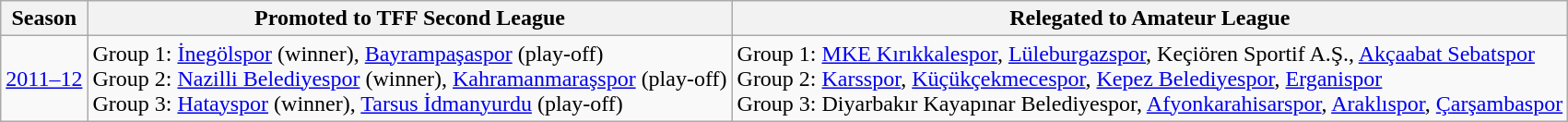<table class="wikitable">
<tr>
<th>Season</th>
<th>Promoted to TFF Second League</th>
<th>Relegated to Amateur League</th>
</tr>
<tr>
<td><a href='#'>2011–12</a></td>
<td>Group 1: <a href='#'>İnegölspor</a> (winner), <a href='#'>Bayrampaşaspor</a> (play-off) <br>Group 2: <a href='#'>Nazilli Belediyespor</a> (winner), <a href='#'>Kahramanmaraşspor</a> (play-off)<br>Group 3: <a href='#'>Hatayspor</a> (winner), <a href='#'>Tarsus İdmanyurdu</a> (play-off)</td>
<td>Group 1: <a href='#'>MKE Kırıkkalespor</a>, <a href='#'>Lüleburgazspor</a>, Keçiören Sportif A.Ş., <a href='#'>Akçaabat Sebatspor</a><br>Group 2: <a href='#'>Karsspor</a>, <a href='#'>Küçükçekmecespor</a>, <a href='#'>Kepez Belediyespor</a>, <a href='#'>Erganispor</a><br>Group 3: Diyarbakır Kayapınar Belediyespor, <a href='#'>Afyonkarahisarspor</a>, <a href='#'>Araklıspor</a>, <a href='#'>Çarşambaspor</a></td>
</tr>
</table>
